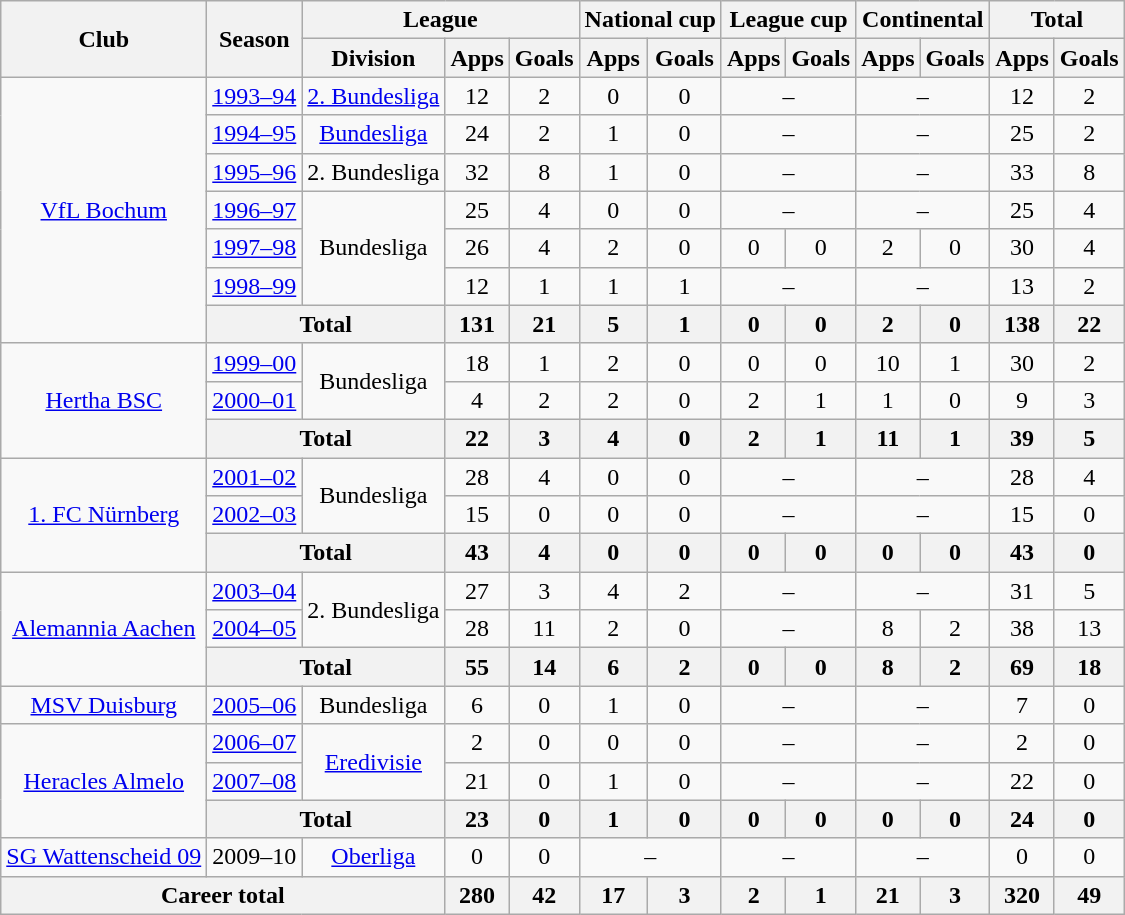<table class="wikitable" style="text-align:center">
<tr>
<th rowspan="2">Club</th>
<th rowspan="2">Season</th>
<th colspan="3">League</th>
<th colspan="2">National cup</th>
<th colspan="2">League cup</th>
<th colspan="2">Continental</th>
<th colspan="2">Total</th>
</tr>
<tr>
<th>Division</th>
<th>Apps</th>
<th>Goals</th>
<th>Apps</th>
<th>Goals</th>
<th>Apps</th>
<th>Goals</th>
<th>Apps</th>
<th>Goals</th>
<th>Apps</th>
<th>Goals</th>
</tr>
<tr>
<td rowspan="7"><a href='#'>VfL Bochum</a></td>
<td><a href='#'>1993–94</a></td>
<td><a href='#'>2. Bundesliga</a></td>
<td>12</td>
<td>2</td>
<td>0</td>
<td>0</td>
<td colspan="2">–</td>
<td colspan="2">–</td>
<td>12</td>
<td>2</td>
</tr>
<tr>
<td><a href='#'>1994–95</a></td>
<td><a href='#'>Bundesliga</a></td>
<td>24</td>
<td>2</td>
<td>1</td>
<td>0</td>
<td colspan="2">–</td>
<td colspan="2">–</td>
<td>25</td>
<td>2</td>
</tr>
<tr>
<td><a href='#'>1995–96</a></td>
<td>2. Bundesliga</td>
<td>32</td>
<td>8</td>
<td>1</td>
<td>0</td>
<td colspan="2">–</td>
<td colspan="2">–</td>
<td>33</td>
<td>8</td>
</tr>
<tr>
<td><a href='#'>1996–97</a></td>
<td rowspan="3">Bundesliga</td>
<td>25</td>
<td>4</td>
<td>0</td>
<td>0</td>
<td colspan="2">–</td>
<td colspan="2">–</td>
<td>25</td>
<td>4</td>
</tr>
<tr>
<td><a href='#'>1997–98</a></td>
<td>26</td>
<td>4</td>
<td>2</td>
<td>0</td>
<td>0</td>
<td>0</td>
<td>2</td>
<td>0</td>
<td>30</td>
<td>4</td>
</tr>
<tr>
<td><a href='#'>1998–99</a></td>
<td>12</td>
<td>1</td>
<td>1</td>
<td>1</td>
<td colspan="2">–</td>
<td colspan="2">–</td>
<td>13</td>
<td>2</td>
</tr>
<tr>
<th colspan="2">Total</th>
<th>131</th>
<th>21</th>
<th>5</th>
<th>1</th>
<th>0</th>
<th>0</th>
<th>2</th>
<th>0</th>
<th>138</th>
<th>22</th>
</tr>
<tr>
<td rowspan="3"><a href='#'>Hertha BSC</a></td>
<td><a href='#'>1999–00</a></td>
<td rowspan="2">Bundesliga</td>
<td>18</td>
<td>1</td>
<td>2</td>
<td>0</td>
<td>0</td>
<td>0</td>
<td>10</td>
<td>1</td>
<td>30</td>
<td>2</td>
</tr>
<tr>
<td><a href='#'>2000–01</a></td>
<td>4</td>
<td>2</td>
<td>2</td>
<td>0</td>
<td>2</td>
<td>1</td>
<td>1</td>
<td>0</td>
<td>9</td>
<td>3</td>
</tr>
<tr>
<th colspan="2">Total</th>
<th>22</th>
<th>3</th>
<th>4</th>
<th>0</th>
<th>2</th>
<th>1</th>
<th>11</th>
<th>1</th>
<th>39</th>
<th>5</th>
</tr>
<tr>
<td rowspan="3"><a href='#'>1. FC Nürnberg</a></td>
<td><a href='#'>2001–02</a></td>
<td rowspan="2">Bundesliga</td>
<td>28</td>
<td>4</td>
<td>0</td>
<td>0</td>
<td colspan="2">–</td>
<td colspan="2">–</td>
<td>28</td>
<td>4</td>
</tr>
<tr>
<td><a href='#'>2002–03</a></td>
<td>15</td>
<td>0</td>
<td>0</td>
<td>0</td>
<td colspan="2">–</td>
<td colspan="2">–</td>
<td>15</td>
<td>0</td>
</tr>
<tr>
<th colspan="2">Total</th>
<th>43</th>
<th>4</th>
<th>0</th>
<th>0</th>
<th>0</th>
<th>0</th>
<th>0</th>
<th>0</th>
<th>43</th>
<th>0</th>
</tr>
<tr>
<td rowspan="3"><a href='#'>Alemannia Aachen</a></td>
<td><a href='#'>2003–04</a></td>
<td rowspan="2">2. Bundesliga</td>
<td>27</td>
<td>3</td>
<td>4</td>
<td>2</td>
<td colspan="2">–</td>
<td colspan="2">–</td>
<td>31</td>
<td>5</td>
</tr>
<tr>
<td><a href='#'>2004–05</a></td>
<td>28</td>
<td>11</td>
<td>2</td>
<td>0</td>
<td colspan="2">–</td>
<td>8</td>
<td>2</td>
<td>38</td>
<td>13</td>
</tr>
<tr>
<th colspan="2">Total</th>
<th>55</th>
<th>14</th>
<th>6</th>
<th>2</th>
<th>0</th>
<th>0</th>
<th>8</th>
<th>2</th>
<th>69</th>
<th>18</th>
</tr>
<tr>
<td><a href='#'>MSV Duisburg</a></td>
<td><a href='#'>2005–06</a></td>
<td>Bundesliga</td>
<td>6</td>
<td>0</td>
<td>1</td>
<td>0</td>
<td colspan="2">–</td>
<td colspan="2">–</td>
<td>7</td>
<td>0</td>
</tr>
<tr>
<td rowspan="3"><a href='#'>Heracles Almelo</a></td>
<td><a href='#'>2006–07</a></td>
<td rowspan="2"><a href='#'>Eredivisie</a></td>
<td>2</td>
<td>0</td>
<td>0</td>
<td>0</td>
<td colspan="2">–</td>
<td colspan="2">–</td>
<td>2</td>
<td>0</td>
</tr>
<tr>
<td><a href='#'>2007–08</a></td>
<td>21</td>
<td>0</td>
<td>1</td>
<td>0</td>
<td colspan="2">–</td>
<td colspan="2">–</td>
<td>22</td>
<td>0</td>
</tr>
<tr>
<th colspan="2">Total</th>
<th>23</th>
<th>0</th>
<th>1</th>
<th>0</th>
<th>0</th>
<th>0</th>
<th>0</th>
<th>0</th>
<th>24</th>
<th>0</th>
</tr>
<tr>
<td><a href='#'>SG Wattenscheid 09</a></td>
<td>2009–10</td>
<td><a href='#'>Oberliga</a></td>
<td>0</td>
<td>0</td>
<td colspan="2">–</td>
<td colspan="2">–</td>
<td colspan="2">–</td>
<td>0</td>
<td>0</td>
</tr>
<tr>
<th colspan="3">Career total</th>
<th>280</th>
<th>42</th>
<th>17</th>
<th>3</th>
<th>2</th>
<th>1</th>
<th>21</th>
<th>3</th>
<th>320</th>
<th>49</th>
</tr>
</table>
